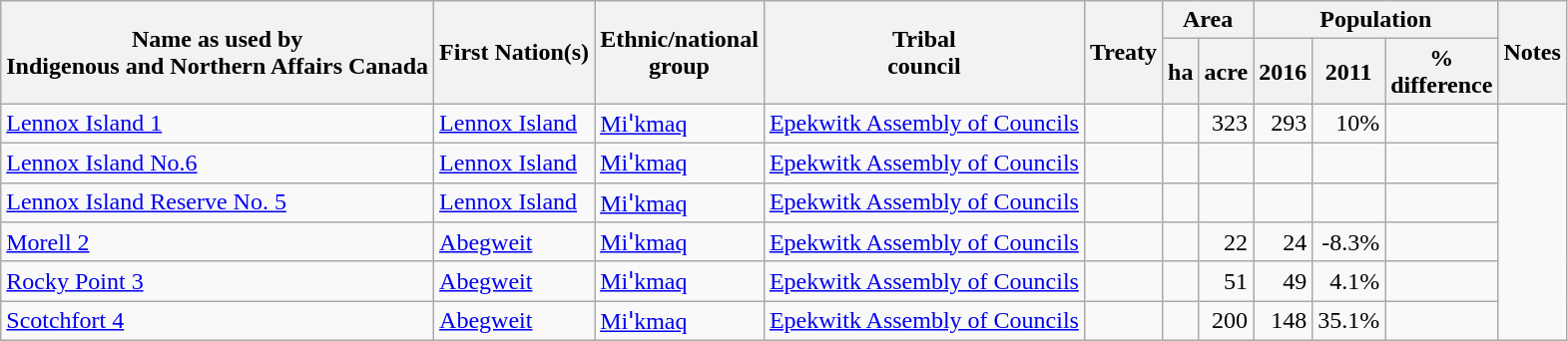<table class="wikitable sortable">
<tr>
<th rowspan=2>Name as used by<br>Indigenous and Northern Affairs Canada</th>
<th rowspan=2>First Nation(s)</th>
<th rowspan=2>Ethnic/national<br>group</th>
<th rowspan=2>Tribal<br>council</th>
<th rowspan=2>Treaty</th>
<th colspan=2>Area</th>
<th colspan="3">Population</th>
<th rowspan=2 class=unsortable>Notes</th>
</tr>
<tr>
<th>ha</th>
<th>acre</th>
<th>2016</th>
<th>2011</th>
<th>%<br>difference</th>
</tr>
<tr>
<td><a href='#'>Lennox Island 1</a></td>
<td><a href='#'>Lennox Island</a></td>
<td><a href='#'>Miꞌkmaq</a></td>
<td><a href='#'>Epekwitk Assembly of Councils</a></td>
<td align="center"></td>
<td></td>
<td align=right>323</td>
<td align=right>293</td>
<td align=right>10%</td>
<td></td>
</tr>
<tr>
<td><a href='#'>Lennox Island No.6</a></td>
<td><a href='#'>Lennox Island</a></td>
<td><a href='#'>Miꞌkmaq</a></td>
<td><a href='#'>Epekwitk Assembly of Councils</a></td>
<td align="center"></td>
<td></td>
<td></td>
<td></td>
<td></td>
<td></td>
</tr>
<tr>
<td><a href='#'>Lennox Island Reserve No. 5</a></td>
<td><a href='#'>Lennox Island</a></td>
<td><a href='#'>Miꞌkmaq</a></td>
<td><a href='#'>Epekwitk Assembly of Councils</a></td>
<td align="center"></td>
<td></td>
<td></td>
<td></td>
<td></td>
<td></td>
</tr>
<tr>
<td><a href='#'>Morell 2</a></td>
<td><a href='#'>Abegweit</a></td>
<td><a href='#'>Miꞌkmaq</a></td>
<td><a href='#'>Epekwitk Assembly of Councils</a></td>
<td align="center"></td>
<td></td>
<td align=right>22</td>
<td align=right>24</td>
<td align=right>-8.3%</td>
<td></td>
</tr>
<tr>
<td><a href='#'>Rocky Point 3</a></td>
<td><a href='#'>Abegweit</a></td>
<td><a href='#'>Miꞌkmaq</a></td>
<td><a href='#'>Epekwitk Assembly of Councils</a></td>
<td align="center"></td>
<td></td>
<td align=right>51</td>
<td align=right>49</td>
<td align=right>4.1%</td>
<td></td>
</tr>
<tr>
<td><a href='#'>Scotchfort 4</a></td>
<td><a href='#'>Abegweit</a></td>
<td><a href='#'>Miꞌkmaq</a></td>
<td><a href='#'>Epekwitk Assembly of Councils</a></td>
<td align="center"></td>
<td></td>
<td align=right>200</td>
<td align=right>148</td>
<td align=right>35.1%</td>
<td></td>
</tr>
</table>
